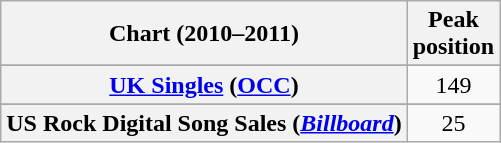<table class="wikitable sortable plainrowheaders" style="text-align:center;">
<tr>
<th>Chart (2010–2011)</th>
<th>Peak<br>position</th>
</tr>
<tr>
</tr>
<tr>
<th scope="row"><a href='#'>UK Singles</a> (<a href='#'>OCC</a>)</th>
<td>149</td>
</tr>
<tr>
</tr>
<tr>
</tr>
<tr>
</tr>
<tr>
</tr>
<tr>
<th scope="row">US Rock Digital Song Sales (<em><a href='#'>Billboard</a></em>)</th>
<td>25</td>
</tr>
</table>
